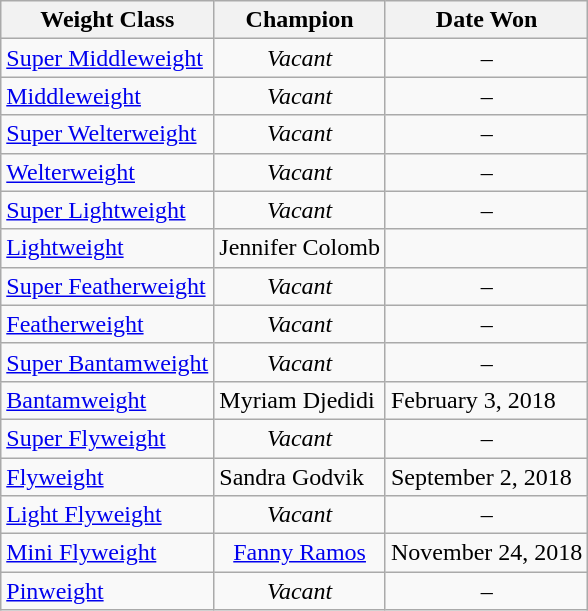<table class="wikitable">
<tr>
<th>Weight Class</th>
<th>Champion</th>
<th>Date Won</th>
</tr>
<tr>
<td><a href='#'>Super Middleweight</a></td>
<td style="text-align:center;"><em>Vacant</em></td>
<td style="text-align:center;">–</td>
</tr>
<tr>
<td><a href='#'>Middleweight</a></td>
<td style="text-align:center;"><em>Vacant</em></td>
<td style="text-align:center;">–</td>
</tr>
<tr>
<td><a href='#'>Super Welterweight</a></td>
<td style="text-align:center;"><em>Vacant</em></td>
<td style="text-align:center;">–</td>
</tr>
<tr>
<td><a href='#'>Welterweight</a></td>
<td style="text-align:center;"><em>Vacant</em></td>
<td style="text-align:center;">–</td>
</tr>
<tr>
<td><a href='#'>Super Lightweight</a></td>
<td style="text-align:center;"><em>Vacant</em></td>
<td style="text-align:center;">–</td>
</tr>
<tr>
<td><a href='#'>Lightweight</a></td>
<td> Jennifer Colomb</td>
<td></td>
</tr>
<tr>
<td><a href='#'>Super Featherweight</a></td>
<td style="text-align:center;"><em>Vacant</em></td>
<td style="text-align:center;">–</td>
</tr>
<tr>
<td><a href='#'>Featherweight</a></td>
<td style="text-align:center;"><em>Vacant</em></td>
<td style="text-align:center;">–</td>
</tr>
<tr>
<td><a href='#'>Super Bantamweight</a></td>
<td style="text-align:center;"><em>Vacant</em></td>
<td style="text-align:center;">–</td>
</tr>
<tr>
<td><a href='#'>Bantamweight</a></td>
<td> Myriam Djedidi</td>
<td>February 3, 2018</td>
</tr>
<tr>
<td><a href='#'>Super Flyweight</a></td>
<td style="text-align:center;"><em>Vacant</em></td>
<td style="text-align:center;">–</td>
</tr>
<tr>
<td><a href='#'>Flyweight</a></td>
<td> Sandra Godvik</td>
<td>September 2, 2018</td>
</tr>
<tr>
<td><a href='#'>Light Flyweight</a></td>
<td style="text-align:center;"><em>Vacant</em></td>
<td style="text-align:center;">–</td>
</tr>
<tr>
<td><a href='#'>Mini Flyweight</a></td>
<td style="text-align:center;"> <a href='#'>Fanny Ramos</a></td>
<td>November 24, 2018</td>
</tr>
<tr>
<td><a href='#'>Pinweight</a></td>
<td style="text-align:center;"><em>Vacant</em></td>
<td style="text-align:center;">–</td>
</tr>
</table>
